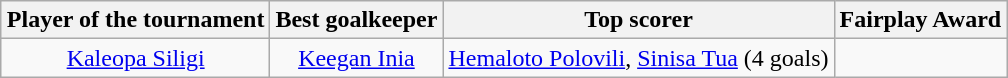<table class="wikitable" style="margin: 0 auto;">
<tr>
<th>Player of the tournament</th>
<th>Best goalkeeper</th>
<th>Top scorer</th>
<th>Fairplay Award</th>
</tr>
<tr>
<td align=center> <a href='#'>Kaleopa Siligi</a></td>
<td align=center> <a href='#'>Keegan Inia</a></td>
<td align=center> <a href='#'>Hemaloto Polovili</a>,  <a href='#'>Sinisa Tua</a> (4 goals)</td>
<td align=center></td>
</tr>
</table>
